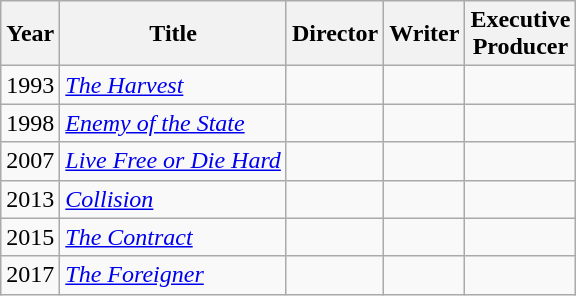<table class="wikitable plainrowheaders">
<tr>
<th>Year</th>
<th>Title</th>
<th>Director</th>
<th>Writer</th>
<th>Executive<br>Producer</th>
</tr>
<tr>
<td>1993</td>
<td><em><a href='#'>The Harvest</a></em></td>
<td></td>
<td></td>
<td></td>
</tr>
<tr>
<td>1998</td>
<td><em><a href='#'>Enemy of the State</a></em></td>
<td></td>
<td></td>
<td></td>
</tr>
<tr>
<td>2007</td>
<td><em><a href='#'>Live Free or Die Hard</a></em></td>
<td></td>
<td></td>
<td></td>
</tr>
<tr>
<td>2013</td>
<td><em><a href='#'>Collision</a></em></td>
<td></td>
<td></td>
<td></td>
</tr>
<tr>
<td>2015</td>
<td><em><a href='#'>The Contract</a></em></td>
<td></td>
<td></td>
<td></td>
</tr>
<tr>
<td>2017</td>
<td><em><a href='#'>The Foreigner</a></em></td>
<td></td>
<td></td>
<td></td>
</tr>
</table>
